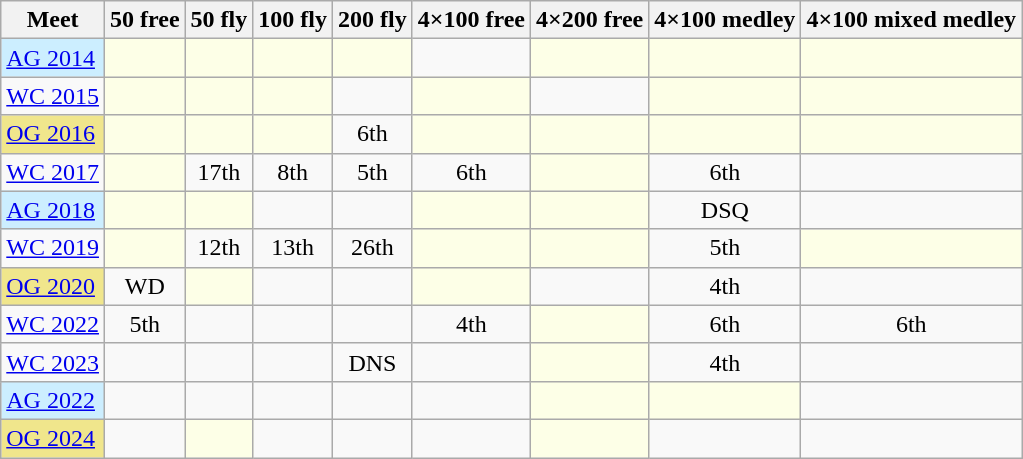<table class="sortable wikitable">
<tr>
<th>Meet</th>
<th class="unsortable">50 free</th>
<th class="unsortable">50 fly</th>
<th class="unsortable">100 fly</th>
<th class="unsortable">200 fly</th>
<th class="unsortable">4×100 free</th>
<th class="unsortable">4×200 free</th>
<th class="unsortable">4×100 medley</th>
<th class="unsortable">4×100 mixed medley</th>
</tr>
<tr>
<td style="background:#cceeff"><a href='#'>AG 2014</a></td>
<td style="background:#fdffe7"></td>
<td style="background:#fdffe7"></td>
<td style="background:#fdffe7"></td>
<td style="background:#fdffe7"></td>
<td align="center"></td>
<td style="background:#fdffe7"></td>
<td style="background:#fdffe7"></td>
<td style="background:#fdffe7"></td>
</tr>
<tr>
<td><a href='#'>WC 2015</a></td>
<td style="background:#fdffe7"></td>
<td style="background:#fdffe7"></td>
<td style="background:#fdffe7"></td>
<td align="center"></td>
<td style="background:#fdffe7"></td>
<td align="center"></td>
<td style="background:#fdffe7"></td>
<td style="background:#fdffe7"></td>
</tr>
<tr>
<td style="background:#f0e68c"><a href='#'>OG 2016</a></td>
<td style="background:#fdffe7"></td>
<td style="background:#fdffe7"></td>
<td style="background:#fdffe7"></td>
<td align="center">6th</td>
<td style="background:#fdffe7"></td>
<td style="background:#fdffe7"></td>
<td style="background:#fdffe7"></td>
<td style="background:#fdffe7"></td>
</tr>
<tr>
<td><a href='#'>WC 2017</a></td>
<td style="background:#fdffe7"></td>
<td align="center">17th</td>
<td align="center">8th</td>
<td align="center">5th</td>
<td align="center">6th</td>
<td style="background:#fdffe7"></td>
<td align="center">6th</td>
<td align="center"></td>
</tr>
<tr>
<td style="background:#cceeff"><a href='#'>AG 2018</a></td>
<td style="background:#fdffe7"></td>
<td style="background:#fdffe7"></td>
<td align="center"></td>
<td align="center"></td>
<td style="background:#fdffe7"></td>
<td style="background:#fdffe7"></td>
<td align="center">DSQ</td>
<td align="center"></td>
</tr>
<tr>
<td><a href='#'>WC 2019</a></td>
<td style="background:#fdffe7"></td>
<td align="center">12th</td>
<td align="center">13th</td>
<td align="center">26th</td>
<td style="background:#fdffe7"></td>
<td style="background:#fdffe7"></td>
<td align="center">5th</td>
<td style="background:#fdffe7"></td>
</tr>
<tr>
<td style="background:#f0e68c"><a href='#'>OG 2020</a></td>
<td align="center">WD</td>
<td style="background:#fdffe7"></td>
<td align="center"></td>
<td align="center"></td>
<td style="background:#fdffe7"></td>
<td align="center"></td>
<td align="center">4th</td>
<td align="center"></td>
</tr>
<tr>
<td><a href='#'>WC 2022</a></td>
<td align="center">5th</td>
<td align="center"></td>
<td align="center"></td>
<td align="center"></td>
<td align="center">4th</td>
<td style="background:#fdffe7"></td>
<td align="center">6th</td>
<td align="center">6th</td>
</tr>
<tr>
<td><a href='#'>WC 2023</a></td>
<td align="center"></td>
<td align="center"></td>
<td align="center"></td>
<td align="center">DNS</td>
<td align="center"></td>
<td style="background:#fdffe7"></td>
<td align="center">4th</td>
<td align="center"></td>
</tr>
<tr>
<td style="background:#cceeff"><a href='#'>AG 2022</a></td>
<td align="center"></td>
<td align="center"></td>
<td align="center"></td>
<td align="center"></td>
<td align="center"></td>
<td style="background:#fdffe7"></td>
<td style="background:#fdffe7"></td>
<td align="center"></td>
</tr>
<tr>
<td style="background:#f0e68c"><a href='#'>OG 2024</a></td>
<td align="center"></td>
<td style="background:#fdffe7"></td>
<td align="center"></td>
<td align="center"></td>
<td align="center"></td>
<td style="background:#fdffe7"></td>
<td align="center"></td>
<td align="center"></td>
</tr>
</table>
